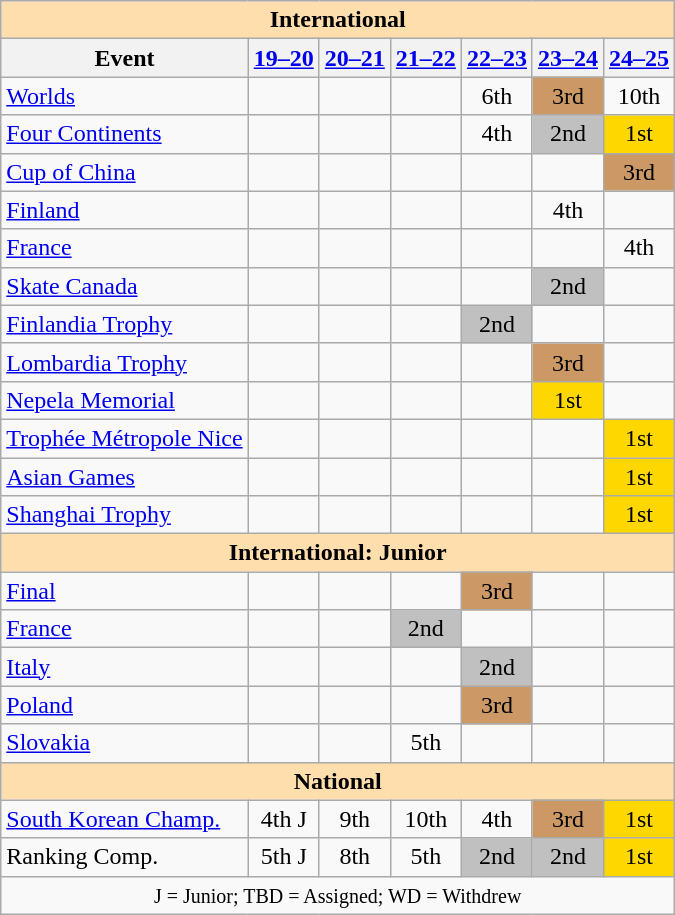<table class="wikitable" style="text-align:center">
<tr>
<th style="background-color: #ffdead; " colspan=7 align=center>International</th>
</tr>
<tr>
<th>Event</th>
<th><a href='#'>19–20</a></th>
<th><a href='#'>20–21</a></th>
<th><a href='#'>21–22</a></th>
<th><a href='#'>22–23</a></th>
<th><a href='#'>23–24</a></th>
<th><a href='#'>24–25</a></th>
</tr>
<tr>
<td align=left><a href='#'>Worlds</a></td>
<td></td>
<td></td>
<td></td>
<td>6th</td>
<td bgcolor=cc9966>3rd</td>
<td>10th</td>
</tr>
<tr>
<td align=left><a href='#'>Four Continents</a></td>
<td></td>
<td></td>
<td></td>
<td>4th</td>
<td bgcolor=silver>2nd</td>
<td bgcolor=gold>1st</td>
</tr>
<tr>
<td align=left> <a href='#'>Cup of China</a></td>
<td></td>
<td></td>
<td></td>
<td></td>
<td></td>
<td bgcolor=cc9966>3rd</td>
</tr>
<tr>
<td align=left> <a href='#'>Finland</a></td>
<td></td>
<td></td>
<td></td>
<td></td>
<td>4th</td>
<td></td>
</tr>
<tr>
<td align=left> <a href='#'>France</a></td>
<td></td>
<td></td>
<td></td>
<td></td>
<td></td>
<td>4th</td>
</tr>
<tr>
<td align=left> <a href='#'>Skate Canada</a></td>
<td></td>
<td></td>
<td></td>
<td></td>
<td bgcolor=silver>2nd</td>
<td></td>
</tr>
<tr>
<td align=left> <a href='#'>Finlandia Trophy</a></td>
<td></td>
<td></td>
<td></td>
<td bgcolor=silver>2nd</td>
<td></td>
<td></td>
</tr>
<tr>
<td align=left> <a href='#'>Lombardia Trophy</a></td>
<td></td>
<td></td>
<td></td>
<td></td>
<td bgcolor=cc9966>3rd</td>
<td></td>
</tr>
<tr>
<td align=left> <a href='#'>Nepela Memorial</a></td>
<td></td>
<td></td>
<td></td>
<td></td>
<td bgcolor=gold>1st</td>
<td></td>
</tr>
<tr>
<td align=left> <a href='#'>Trophée Métropole Nice</a></td>
<td></td>
<td></td>
<td></td>
<td></td>
<td></td>
<td bgcolor=gold>1st</td>
</tr>
<tr>
<td align=left><a href='#'>Asian Games</a></td>
<td></td>
<td></td>
<td></td>
<td></td>
<td></td>
<td bgcolor=gold>1st</td>
</tr>
<tr>
<td align=left><a href='#'>Shanghai Trophy</a></td>
<td></td>
<td></td>
<td></td>
<td></td>
<td></td>
<td bgcolor=gold>1st</td>
</tr>
<tr>
<th colspan="7" style="background-color: #ffdead; " align="center">International: Junior</th>
</tr>
<tr>
<td align=left> <a href='#'>Final</a></td>
<td></td>
<td></td>
<td></td>
<td bgcolor=cc9966>3rd</td>
<td></td>
<td></td>
</tr>
<tr>
<td align=left> <a href='#'>France</a></td>
<td></td>
<td></td>
<td bgcolor=silver>2nd</td>
<td></td>
<td></td>
<td></td>
</tr>
<tr>
<td align=left> <a href='#'>Italy</a></td>
<td></td>
<td></td>
<td></td>
<td bgcolor=silver>2nd</td>
<td></td>
<td></td>
</tr>
<tr>
<td align=left> <a href='#'>Poland</a></td>
<td></td>
<td></td>
<td></td>
<td bgcolor=cc9966>3rd</td>
<td></td>
<td></td>
</tr>
<tr>
<td align=left> <a href='#'>Slovakia</a></td>
<td></td>
<td></td>
<td>5th</td>
<td></td>
<td></td>
<td></td>
</tr>
<tr>
<th style="background-color: #ffdead; " colspan=7 align=center>National</th>
</tr>
<tr>
<td align=left><a href='#'>South Korean Champ.</a></td>
<td>4th J</td>
<td>9th</td>
<td>10th</td>
<td>4th</td>
<td bgcolor=cc9966>3rd</td>
<td bgcolor=gold>1st</td>
</tr>
<tr>
<td align=left>Ranking Comp.</td>
<td>5th J</td>
<td>8th</td>
<td>5th</td>
<td bgcolor=silver>2nd</td>
<td bgcolor=silver>2nd</td>
<td bgcolor=gold>1st</td>
</tr>
<tr>
<td colspan=7 align=center><small> J = Junior; TBD = Assigned; WD = Withdrew </small></td>
</tr>
</table>
